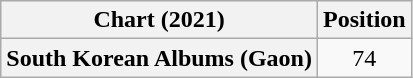<table class="wikitable plainrowheaders" style="text-align:center">
<tr>
<th scope="col">Chart (2021)</th>
<th scope="col">Position</th>
</tr>
<tr>
<th scope="row">South Korean Albums (Gaon)</th>
<td>74</td>
</tr>
</table>
